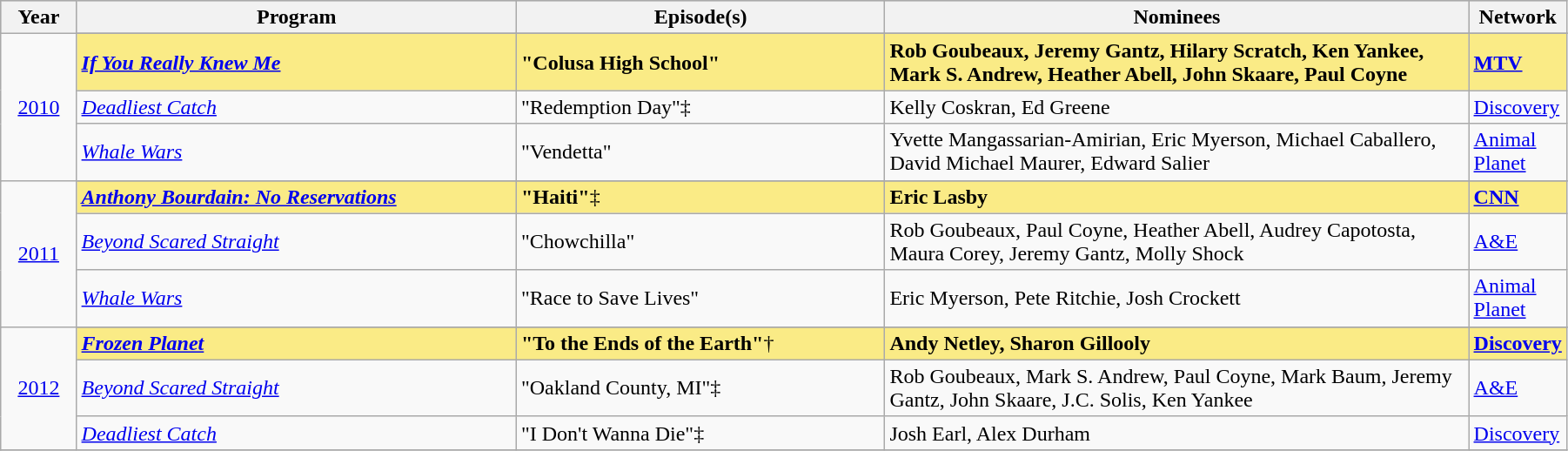<table class="wikitable" style="width:95%">
<tr bgcolor="#bebebe">
<th width="5%">Year</th>
<th width="30%">Program</th>
<th width="25%">Episode(s)</th>
<th width="40%">Nominees</th>
<th width="10%">Network</th>
</tr>
<tr>
<td rowspan=4 style="text-align:center"><a href='#'>2010</a><br></td>
</tr>
<tr style="background:#FAEB86">
<td><strong><em><a href='#'>If You Really Knew Me</a></em></strong></td>
<td><strong>"Colusa High School"</strong></td>
<td><strong>Rob Goubeaux, Jeremy Gantz, Hilary Scratch, Ken Yankee, Mark S. Andrew, Heather Abell, John Skaare, Paul Coyne</strong></td>
<td><strong><a href='#'>MTV</a></strong></td>
</tr>
<tr>
<td><em><a href='#'>Deadliest Catch</a></em></td>
<td>"Redemption Day"‡</td>
<td>Kelly Coskran, Ed Greene</td>
<td><a href='#'>Discovery</a></td>
</tr>
<tr>
<td><em><a href='#'>Whale Wars</a></em></td>
<td>"Vendetta"</td>
<td>Yvette Mangassarian-Amirian, Eric Myerson, Michael Caballero, David Michael Maurer, Edward Salier</td>
<td><a href='#'>Animal Planet</a></td>
</tr>
<tr>
<td rowspan=4 style="text-align:center"><a href='#'>2011</a><br></td>
</tr>
<tr style="background:#FAEB86">
<td><strong><em><a href='#'>Anthony Bourdain: No Reservations</a></em></strong></td>
<td><strong>"Haiti"</strong>‡</td>
<td><strong>Eric Lasby</strong></td>
<td><strong><a href='#'>CNN</a></strong></td>
</tr>
<tr>
<td><em><a href='#'>Beyond Scared Straight</a></em></td>
<td>"Chowchilla"</td>
<td>Rob Goubeaux, Paul Coyne, Heather Abell, Audrey Capotosta, Maura Corey, Jeremy Gantz, Molly Shock</td>
<td><a href='#'>A&E</a></td>
</tr>
<tr>
<td><em><a href='#'>Whale Wars</a></em></td>
<td>"Race to Save Lives"</td>
<td>Eric Myerson, Pete Ritchie, Josh Crockett</td>
<td><a href='#'>Animal Planet</a></td>
</tr>
<tr>
<td rowspan=4 style="text-align:center"><a href='#'>2012</a><br></td>
</tr>
<tr style="background:#FAEB86">
<td><strong><em><a href='#'>Frozen Planet</a></em></strong></td>
<td><strong>"To the Ends of the Earth"</strong>†</td>
<td><strong>Andy Netley, Sharon Gillooly</strong></td>
<td><strong><a href='#'>Discovery</a></strong></td>
</tr>
<tr>
<td><em><a href='#'>Beyond Scared Straight</a></em></td>
<td>"Oakland County, MI"‡</td>
<td>Rob Goubeaux, Mark S. Andrew, Paul Coyne, Mark Baum, Jeremy Gantz, John Skaare, J.C. Solis, Ken Yankee</td>
<td><a href='#'>A&E</a></td>
</tr>
<tr>
<td><em><a href='#'>Deadliest Catch</a></em></td>
<td>"I Don't Wanna Die"‡</td>
<td>Josh Earl, Alex Durham</td>
<td><a href='#'>Discovery</a></td>
</tr>
<tr>
</tr>
</table>
